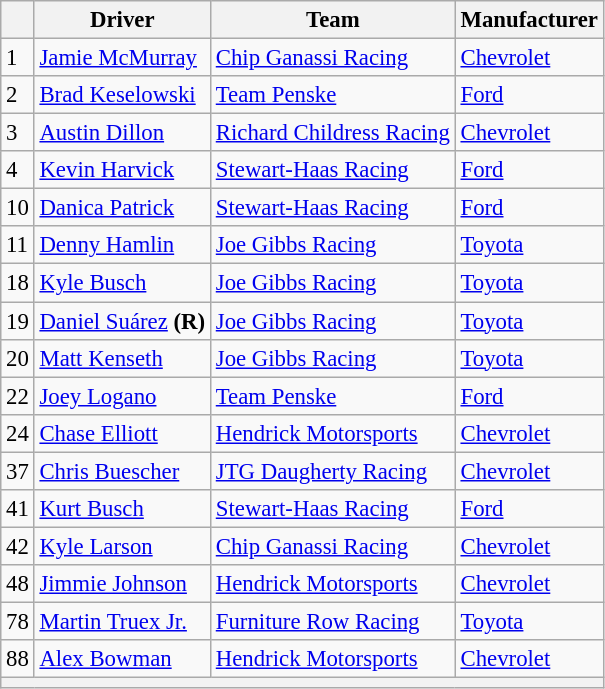<table class="wikitable" style="font-size:95%">
<tr>
<th></th>
<th>Driver</th>
<th>Team</th>
<th>Manufacturer</th>
</tr>
<tr>
<td>1</td>
<td><a href='#'>Jamie McMurray</a></td>
<td><a href='#'>Chip Ganassi Racing</a></td>
<td><a href='#'>Chevrolet</a></td>
</tr>
<tr>
<td>2</td>
<td><a href='#'>Brad Keselowski</a></td>
<td><a href='#'>Team Penske</a></td>
<td><a href='#'>Ford</a></td>
</tr>
<tr>
<td>3</td>
<td><a href='#'>Austin Dillon</a></td>
<td><a href='#'>Richard Childress Racing</a></td>
<td><a href='#'>Chevrolet</a></td>
</tr>
<tr>
<td>4</td>
<td><a href='#'>Kevin Harvick</a></td>
<td><a href='#'>Stewart-Haas Racing</a></td>
<td><a href='#'>Ford</a></td>
</tr>
<tr>
<td>10</td>
<td><a href='#'>Danica Patrick</a></td>
<td><a href='#'>Stewart-Haas Racing</a></td>
<td><a href='#'>Ford</a></td>
</tr>
<tr>
<td>11</td>
<td><a href='#'>Denny Hamlin</a></td>
<td><a href='#'>Joe Gibbs Racing</a></td>
<td><a href='#'>Toyota</a></td>
</tr>
<tr>
<td>18</td>
<td><a href='#'>Kyle Busch</a></td>
<td><a href='#'>Joe Gibbs Racing</a></td>
<td><a href='#'>Toyota</a></td>
</tr>
<tr>
<td>19</td>
<td><a href='#'>Daniel Suárez</a> <strong>(R)</strong></td>
<td><a href='#'>Joe Gibbs Racing</a></td>
<td><a href='#'>Toyota</a></td>
</tr>
<tr>
<td>20</td>
<td><a href='#'>Matt Kenseth</a></td>
<td><a href='#'>Joe Gibbs Racing</a></td>
<td><a href='#'>Toyota</a></td>
</tr>
<tr>
<td>22</td>
<td><a href='#'>Joey Logano</a></td>
<td><a href='#'>Team Penske</a></td>
<td><a href='#'>Ford</a></td>
</tr>
<tr>
<td>24</td>
<td><a href='#'>Chase Elliott</a></td>
<td><a href='#'>Hendrick Motorsports</a></td>
<td><a href='#'>Chevrolet</a></td>
</tr>
<tr>
<td>37</td>
<td><a href='#'>Chris Buescher</a></td>
<td><a href='#'>JTG Daugherty Racing</a></td>
<td><a href='#'>Chevrolet</a></td>
</tr>
<tr>
<td>41</td>
<td><a href='#'>Kurt Busch</a></td>
<td><a href='#'>Stewart-Haas Racing</a></td>
<td><a href='#'>Ford</a></td>
</tr>
<tr>
<td>42</td>
<td><a href='#'>Kyle Larson</a></td>
<td><a href='#'>Chip Ganassi Racing</a></td>
<td><a href='#'>Chevrolet</a></td>
</tr>
<tr>
<td>48</td>
<td><a href='#'>Jimmie Johnson</a></td>
<td><a href='#'>Hendrick Motorsports</a></td>
<td><a href='#'>Chevrolet</a></td>
</tr>
<tr>
<td>78</td>
<td><a href='#'>Martin Truex Jr.</a></td>
<td><a href='#'>Furniture Row Racing</a></td>
<td><a href='#'>Toyota</a></td>
</tr>
<tr>
<td>88</td>
<td><a href='#'>Alex Bowman</a></td>
<td><a href='#'>Hendrick Motorsports</a></td>
<td><a href='#'>Chevrolet</a></td>
</tr>
<tr>
<th colspan="7"></th>
</tr>
</table>
